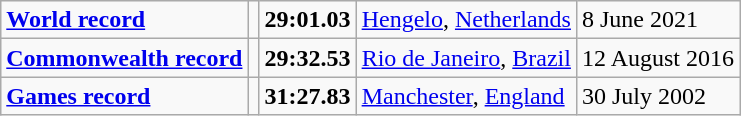<table class="wikitable">
<tr>
<td><a href='#'><strong>World record</strong></a></td>
<td></td>
<td><strong>29:01.03</strong></td>
<td><a href='#'>Hengelo</a>, <a href='#'>Netherlands</a></td>
<td>8 June 2021</td>
</tr>
<tr>
<td><a href='#'><strong>Commonwealth record</strong></a></td>
<td></td>
<td><strong>29:32.53 </strong></td>
<td><a href='#'>Rio de Janeiro</a>, <a href='#'>Brazil</a></td>
<td>12 August 2016</td>
</tr>
<tr>
<td><a href='#'><strong>Games record</strong></a></td>
<td></td>
<td><strong>31:27.83</strong></td>
<td><a href='#'>Manchester</a>, <a href='#'>England</a></td>
<td>30 July 2002</td>
</tr>
</table>
